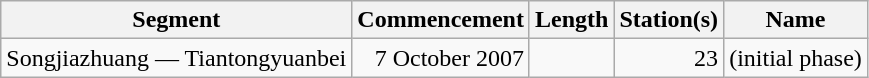<table class="wikitable" style="border-collapse: collapse; text-align: right;">
<tr>
<th>Segment</th>
<th>Commencement</th>
<th>Length</th>
<th>Station(s)</th>
<th>Name</th>
</tr>
<tr>
<td style="text-align: left;">Songjiazhuang — Tiantongyuanbei</td>
<td>7 October 2007</td>
<td></td>
<td>23</td>
<td style="text-align: left;">(initial phase)</td>
</tr>
</table>
